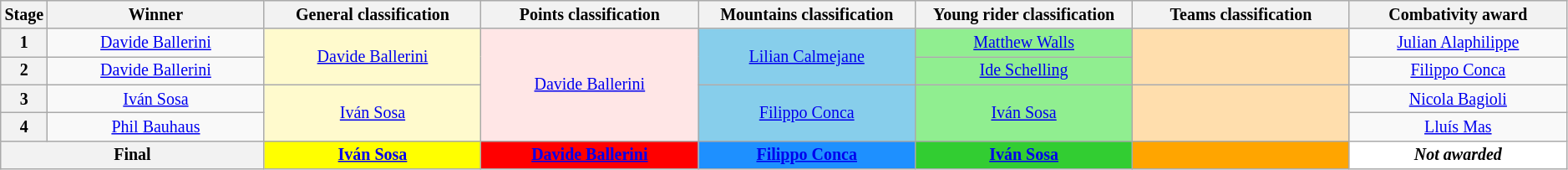<table class="wikitable" style="text-align: center; font-size:smaller;">
<tr style="background:#efefef;">
<th style="width:2%;">Stage</th>
<th style="width:14%;">Winner</th>
<th style="width:14%;">General classification<br></th>
<th style="width:14%;">Points classification<br></th>
<th style="width:14%;">Mountains classification<br></th>
<th style="width:14%;">Young rider classification<br></th>
<th style="width:14%;">Teams classification<br></th>
<th style="width:14%;">Combativity award</th>
</tr>
<tr>
<th>1</th>
<td><a href='#'>Davide Ballerini</a></td>
<td style="background:LemonChiffon;" rowspan="2"><a href='#'>Davide Ballerini</a></td>
<td style="background:#FFE6E6;" rowspan="4"><a href='#'>Davide Ballerini</a></td>
<td style="background:skyblue;" rowspan="2"><a href='#'>Lilian Calmejane</a></td>
<td style="background:lightgreen;"><a href='#'>Matthew Walls</a></td>
<td style="background:navajowhite;" rowspan="2"></td>
<td style="background:offwhite;"><a href='#'>Julian Alaphilippe</a></td>
</tr>
<tr>
<th>2</th>
<td><a href='#'>Davide Ballerini</a></td>
<td style="background:lightgreen;"><a href='#'>Ide Schelling</a></td>
<td style="background:offwhite;"><a href='#'>Filippo Conca</a></td>
</tr>
<tr>
<th>3</th>
<td><a href='#'>Iván Sosa</a></td>
<td style="background:LemonChiffon;" rowspan="2"><a href='#'>Iván Sosa</a></td>
<td style="background:skyblue;" rowspan="2"><a href='#'>Filippo Conca</a></td>
<td style="background:lightgreen;" rowspan="2"><a href='#'>Iván Sosa</a></td>
<td style="background:navajowhite;" rowspan="2"></td>
<td style="background:offwhite;"><a href='#'>Nicola Bagioli</a></td>
</tr>
<tr>
<th>4</th>
<td><a href='#'>Phil Bauhaus</a></td>
<td style="background:offwhite;"><a href='#'>Lluís Mas</a></td>
</tr>
<tr>
<th colspan="2">Final</th>
<th style="background:yellow;"><a href='#'>Iván Sosa</a></th>
<th style="background:#f00;"><a href='#'>Davide Ballerini</a></th>
<th style="background:dodgerblue;"><a href='#'>Filippo Conca</a></th>
<th style="background:limegreen;"><a href='#'>Iván Sosa</a></th>
<th style="background:orange;"></th>
<td style="background:white;"><strong><em>Not awarded</em></strong></td>
</tr>
</table>
